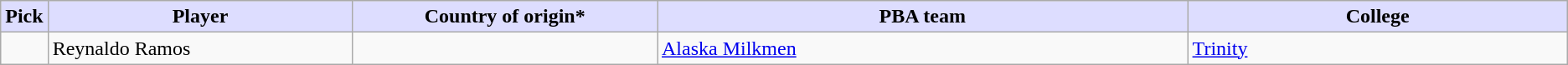<table class="wikitable">
<tr>
<th style="background:#DDDDFF;">Pick</th>
<th style="background:#DDDDFF;" width="20%">Player</th>
<th style="background:#DDDDFF;" width="20%">Country of origin*</th>
<th style="background:#DDDDFF;" width="35%">PBA team</th>
<th style="background:#DDDDFF;" width="25%">College</th>
</tr>
<tr>
<td align=center></td>
<td>Reynaldo Ramos</td>
<td></td>
<td><a href='#'>Alaska Milkmen</a></td>
<td><a href='#'>Trinity</a></td>
</tr>
</table>
